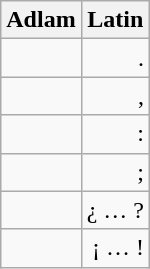<table class=wikitable>
<tr>
<th>Adlam</th>
<th>Latin</th>
</tr>
<tr>
<td></td>
<td align=right>.</td>
</tr>
<tr>
<td></td>
<td align=right>,</td>
</tr>
<tr>
<td></td>
<td align=right>:</td>
</tr>
<tr>
<td></td>
<td align=right>;</td>
</tr>
<tr>
<td></td>
<td align=right>¿ … ?</td>
</tr>
<tr>
<td></td>
<td align=right>¡ … !</td>
</tr>
</table>
